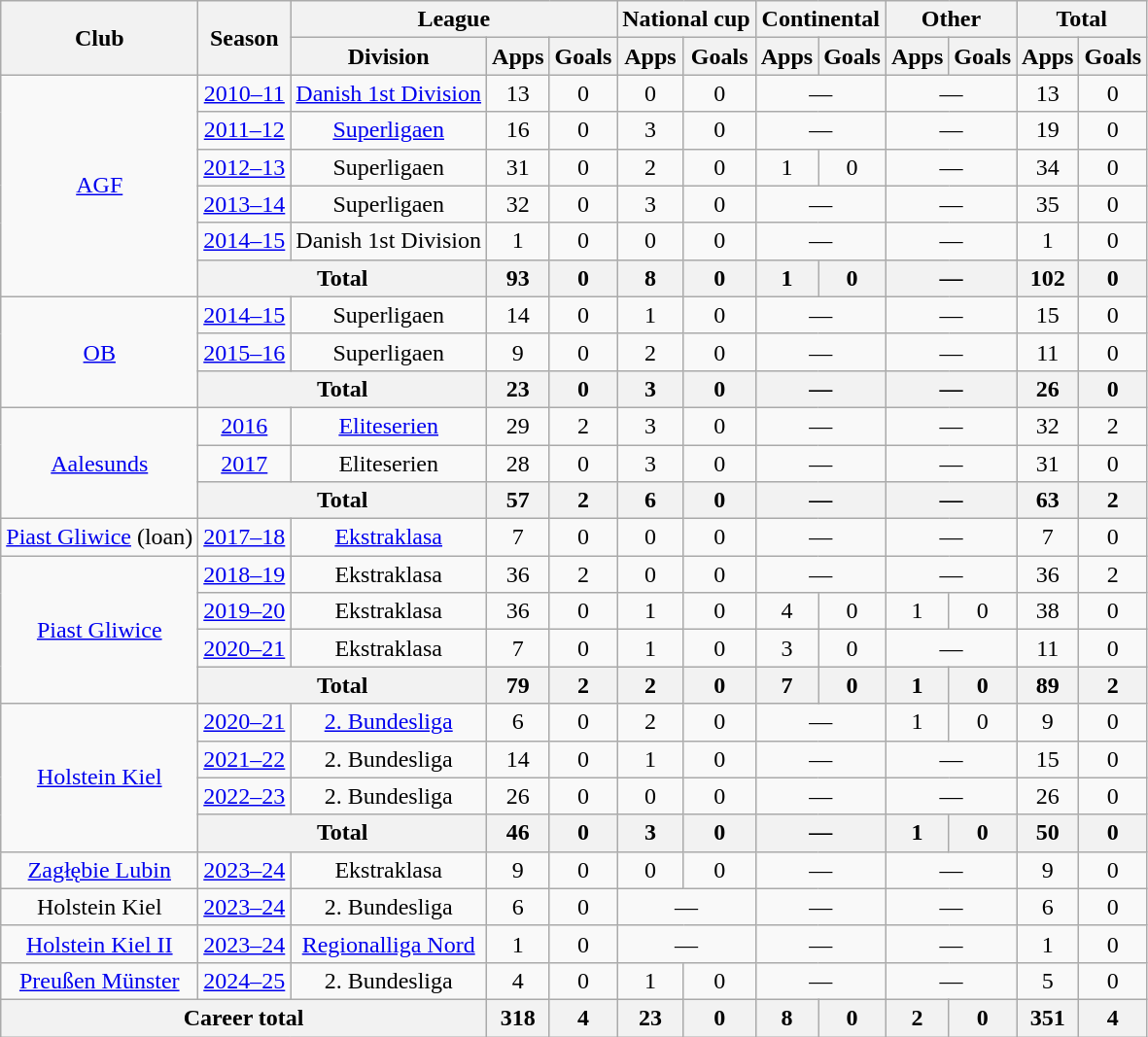<table class="wikitable" style="text-align:center">
<tr>
<th rowspan="2">Club</th>
<th rowspan="2">Season</th>
<th colspan="3">League</th>
<th colspan="2">National cup</th>
<th colspan="2">Continental</th>
<th colspan="2">Other</th>
<th colspan="2">Total</th>
</tr>
<tr>
<th>Division</th>
<th>Apps</th>
<th>Goals</th>
<th>Apps</th>
<th>Goals</th>
<th>Apps</th>
<th>Goals</th>
<th>Apps</th>
<th>Goals</th>
<th>Apps</th>
<th>Goals</th>
</tr>
<tr>
<td rowspan="6"><a href='#'>AGF</a></td>
<td><a href='#'>2010–11</a></td>
<td><a href='#'>Danish 1st Division</a></td>
<td>13</td>
<td>0</td>
<td>0</td>
<td>0</td>
<td colspan="2">—</td>
<td colspan="2">—</td>
<td>13</td>
<td>0</td>
</tr>
<tr>
<td><a href='#'>2011–12</a></td>
<td><a href='#'>Superligaen</a></td>
<td>16</td>
<td>0</td>
<td>3</td>
<td>0</td>
<td colspan="2">—</td>
<td colspan="2">—</td>
<td>19</td>
<td>0</td>
</tr>
<tr>
<td><a href='#'>2012–13</a></td>
<td>Superligaen</td>
<td>31</td>
<td>0</td>
<td>2</td>
<td>0</td>
<td>1</td>
<td>0</td>
<td colspan="2">—</td>
<td>34</td>
<td>0</td>
</tr>
<tr>
<td><a href='#'>2013–14</a></td>
<td>Superligaen</td>
<td>32</td>
<td>0</td>
<td>3</td>
<td>0</td>
<td colspan="2">—</td>
<td colspan="2">—</td>
<td>35</td>
<td>0</td>
</tr>
<tr>
<td><a href='#'>2014–15</a></td>
<td>Danish 1st Division</td>
<td>1</td>
<td>0</td>
<td>0</td>
<td>0</td>
<td colspan="2">—</td>
<td colspan="2">—</td>
<td>1</td>
<td>0</td>
</tr>
<tr>
<th colspan="2">Total</th>
<th>93</th>
<th>0</th>
<th>8</th>
<th>0</th>
<th>1</th>
<th>0</th>
<th colspan="2">—</th>
<th>102</th>
<th>0</th>
</tr>
<tr>
<td rowspan="3"><a href='#'>OB</a></td>
<td><a href='#'>2014–15</a></td>
<td>Superligaen</td>
<td>14</td>
<td>0</td>
<td>1</td>
<td>0</td>
<td colspan="2">—</td>
<td colspan="2">—</td>
<td>15</td>
<td>0</td>
</tr>
<tr>
<td><a href='#'>2015–16</a></td>
<td>Superligaen</td>
<td>9</td>
<td>0</td>
<td>2</td>
<td>0</td>
<td colspan="2">—</td>
<td colspan="2">—</td>
<td>11</td>
<td>0</td>
</tr>
<tr>
<th colspan="2">Total</th>
<th>23</th>
<th>0</th>
<th>3</th>
<th>0</th>
<th colspan="2">—</th>
<th colspan="2">—</th>
<th>26</th>
<th>0</th>
</tr>
<tr>
<td rowspan="3"><a href='#'>Aalesunds</a></td>
<td><a href='#'>2016</a></td>
<td><a href='#'>Eliteserien</a></td>
<td>29</td>
<td>2</td>
<td>3</td>
<td>0</td>
<td colspan="2">—</td>
<td colspan="2">—</td>
<td>32</td>
<td>2</td>
</tr>
<tr>
<td><a href='#'>2017</a></td>
<td>Eliteserien</td>
<td>28</td>
<td>0</td>
<td>3</td>
<td>0</td>
<td colspan="2">—</td>
<td colspan="2">—</td>
<td>31</td>
<td>0</td>
</tr>
<tr>
<th colspan="2">Total</th>
<th>57</th>
<th>2</th>
<th>6</th>
<th>0</th>
<th colspan="2">—</th>
<th colspan="2">—</th>
<th>63</th>
<th>2</th>
</tr>
<tr>
<td><a href='#'>Piast Gliwice</a> (loan)</td>
<td><a href='#'>2017–18</a></td>
<td><a href='#'>Ekstraklasa</a></td>
<td>7</td>
<td>0</td>
<td>0</td>
<td>0</td>
<td colspan="2">—</td>
<td colspan="2">—</td>
<td>7</td>
<td>0</td>
</tr>
<tr>
<td rowspan="4"><a href='#'>Piast Gliwice</a></td>
<td><a href='#'>2018–19</a></td>
<td>Ekstraklasa</td>
<td>36</td>
<td>2</td>
<td>0</td>
<td>0</td>
<td colspan="2">—</td>
<td colspan="2">—</td>
<td>36</td>
<td>2</td>
</tr>
<tr>
<td><a href='#'>2019–20</a></td>
<td>Ekstraklasa</td>
<td>36</td>
<td>0</td>
<td>1</td>
<td>0</td>
<td>4</td>
<td>0</td>
<td>1</td>
<td>0</td>
<td>38</td>
<td>0</td>
</tr>
<tr>
<td><a href='#'>2020–21</a></td>
<td>Ekstraklasa</td>
<td>7</td>
<td>0</td>
<td>1</td>
<td>0</td>
<td>3</td>
<td>0</td>
<td colspan="2">—</td>
<td>11</td>
<td>0</td>
</tr>
<tr>
<th colspan="2">Total</th>
<th>79</th>
<th>2</th>
<th>2</th>
<th>0</th>
<th>7</th>
<th>0</th>
<th>1</th>
<th>0</th>
<th>89</th>
<th>2</th>
</tr>
<tr>
<td rowspan="4"><a href='#'>Holstein Kiel</a></td>
<td><a href='#'>2020–21</a></td>
<td><a href='#'>2. Bundesliga</a></td>
<td>6</td>
<td>0</td>
<td>2</td>
<td>0</td>
<td colspan="2">—</td>
<td>1</td>
<td>0</td>
<td>9</td>
<td>0</td>
</tr>
<tr>
<td><a href='#'>2021–22</a></td>
<td>2. Bundesliga</td>
<td>14</td>
<td>0</td>
<td>1</td>
<td>0</td>
<td colspan="2">—</td>
<td colspan="2">—</td>
<td>15</td>
<td>0</td>
</tr>
<tr>
<td><a href='#'>2022–23</a></td>
<td>2. Bundesliga</td>
<td>26</td>
<td>0</td>
<td>0</td>
<td>0</td>
<td colspan="2">—</td>
<td colspan="2">—</td>
<td>26</td>
<td>0</td>
</tr>
<tr>
<th colspan="2">Total</th>
<th>46</th>
<th>0</th>
<th>3</th>
<th>0</th>
<th colspan="2">—</th>
<th>1</th>
<th>0</th>
<th>50</th>
<th>0</th>
</tr>
<tr>
<td><a href='#'>Zagłębie Lubin</a></td>
<td><a href='#'>2023–24</a></td>
<td>Ekstraklasa</td>
<td>9</td>
<td>0</td>
<td>0</td>
<td>0</td>
<td colspan="2">—</td>
<td colspan="2">—</td>
<td>9</td>
<td>0</td>
</tr>
<tr>
<td>Holstein Kiel</td>
<td><a href='#'>2023–24</a></td>
<td>2. Bundesliga</td>
<td>6</td>
<td>0</td>
<td colspan="2">—</td>
<td colspan="2">—</td>
<td colspan="2">—</td>
<td>6</td>
<td>0</td>
</tr>
<tr>
<td><a href='#'>Holstein Kiel II</a></td>
<td><a href='#'>2023–24</a></td>
<td><a href='#'>Regionalliga Nord</a></td>
<td>1</td>
<td>0</td>
<td colspan="2">—</td>
<td colspan="2">—</td>
<td colspan="2">—</td>
<td>1</td>
<td>0</td>
</tr>
<tr>
<td><a href='#'>Preußen Münster</a></td>
<td><a href='#'>2024–25</a></td>
<td>2. Bundesliga</td>
<td>4</td>
<td>0</td>
<td>1</td>
<td>0</td>
<td colspan="2">—</td>
<td colspan="2">—</td>
<td>5</td>
<td>0</td>
</tr>
<tr>
<th colspan="3">Career total</th>
<th>318</th>
<th>4</th>
<th>23</th>
<th>0</th>
<th>8</th>
<th>0</th>
<th>2</th>
<th>0</th>
<th>351</th>
<th>4</th>
</tr>
</table>
